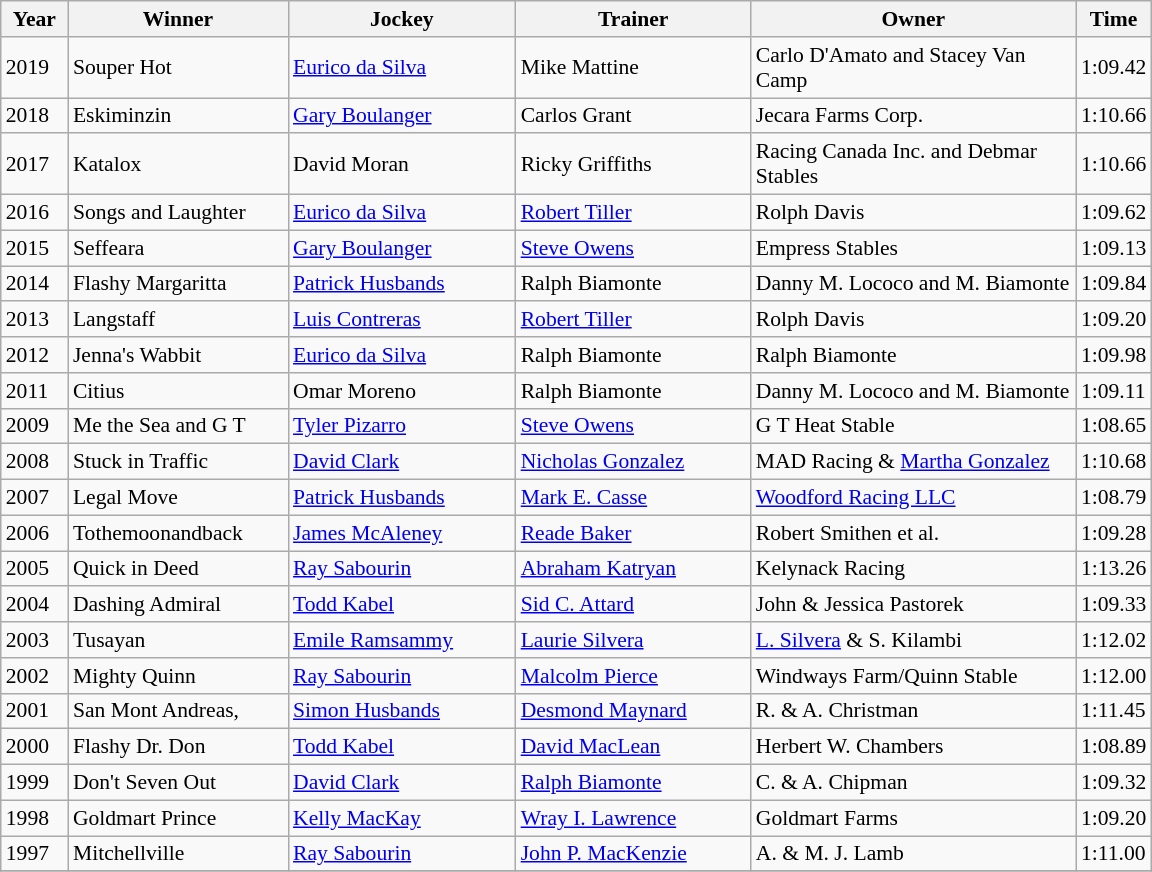<table class="wikitable sortable" style="font-size:90%">
<tr>
<th style="width:38px">Year<br></th>
<th style="width:140px">Winner<br></th>
<th style="width:145px">Jockey<br></th>
<th style="width:150px">Trainer<br></th>
<th style="width:210px">Owner<br></th>
<th>Time<br></th>
</tr>
<tr>
<td>2019</td>
<td>Souper Hot</td>
<td><a href='#'>Eurico da Silva</a></td>
<td>Mike Mattine</td>
<td>Carlo D'Amato and Stacey Van Camp</td>
<td>1:09.42</td>
</tr>
<tr>
<td>2018</td>
<td>Eskiminzin</td>
<td><a href='#'>Gary Boulanger</a></td>
<td>Carlos Grant</td>
<td>Jecara Farms Corp.</td>
<td>1:10.66</td>
</tr>
<tr>
<td>2017</td>
<td>Katalox</td>
<td>David Moran</td>
<td>Ricky Griffiths</td>
<td>Racing Canada Inc. and Debmar Stables</td>
<td>1:10.66</td>
</tr>
<tr>
<td>2016</td>
<td>Songs and Laughter</td>
<td><a href='#'>Eurico da Silva</a></td>
<td><a href='#'>Robert Tiller</a></td>
<td>Rolph Davis</td>
<td>1:09.62</td>
</tr>
<tr>
<td>2015</td>
<td>Seffeara</td>
<td><a href='#'>Gary Boulanger</a></td>
<td><a href='#'>Steve Owens</a></td>
<td>Empress Stables</td>
<td>1:09.13</td>
</tr>
<tr>
<td>2014</td>
<td>Flashy Margaritta</td>
<td><a href='#'>Patrick Husbands</a></td>
<td>Ralph Biamonte</td>
<td>Danny M. Lococo and M. Biamonte</td>
<td>1:09.84</td>
</tr>
<tr>
<td>2013</td>
<td>Langstaff</td>
<td><a href='#'>Luis Contreras</a></td>
<td><a href='#'>Robert Tiller</a></td>
<td>Rolph Davis</td>
<td>1:09.20</td>
</tr>
<tr>
<td>2012</td>
<td>Jenna's Wabbit</td>
<td><a href='#'>Eurico da Silva</a></td>
<td>Ralph Biamonte</td>
<td>Ralph Biamonte</td>
<td>1:09.98</td>
</tr>
<tr>
<td>2011</td>
<td>Citius</td>
<td>Omar Moreno</td>
<td>Ralph Biamonte</td>
<td>Danny M. Lococo and M. Biamonte</td>
<td>1:09.11</td>
</tr>
<tr>
<td>2009</td>
<td>Me the Sea and G T</td>
<td><a href='#'>Tyler Pizarro</a></td>
<td><a href='#'>Steve Owens</a></td>
<td>G T Heat Stable</td>
<td>1:08.65</td>
</tr>
<tr>
<td>2008</td>
<td>Stuck in Traffic</td>
<td><a href='#'>David Clark</a></td>
<td><a href='#'>Nicholas Gonzalez</a></td>
<td>MAD Racing & <a href='#'>Martha Gonzalez</a></td>
<td>1:10.68</td>
</tr>
<tr>
<td>2007</td>
<td>Legal Move</td>
<td><a href='#'>Patrick Husbands</a></td>
<td><a href='#'>Mark E. Casse</a></td>
<td><a href='#'>Woodford Racing LLC</a></td>
<td>1:08.79</td>
</tr>
<tr>
<td>2006</td>
<td>Tothemoonandback</td>
<td><a href='#'>James McAleney</a></td>
<td><a href='#'>Reade Baker</a></td>
<td>Robert Smithen et al.</td>
<td>1:09.28</td>
</tr>
<tr>
<td>2005</td>
<td>Quick in Deed</td>
<td><a href='#'>Ray Sabourin</a></td>
<td><a href='#'>Abraham Katryan</a></td>
<td>Kelynack Racing</td>
<td>1:13.26</td>
</tr>
<tr>
<td>2004</td>
<td>Dashing Admiral</td>
<td><a href='#'>Todd Kabel</a></td>
<td><a href='#'>Sid C. Attard</a></td>
<td>John & Jessica Pastorek</td>
<td>1:09.33</td>
</tr>
<tr>
<td>2003</td>
<td>Tusayan</td>
<td><a href='#'>Emile Ramsammy</a></td>
<td><a href='#'>Laurie Silvera</a></td>
<td><a href='#'>L. Silvera</a> & S. Kilambi</td>
<td>1:12.02</td>
</tr>
<tr>
<td>2002</td>
<td>Mighty Quinn</td>
<td><a href='#'>Ray Sabourin</a></td>
<td><a href='#'>Malcolm Pierce</a></td>
<td>Windways Farm/Quinn Stable</td>
<td>1:12.00</td>
</tr>
<tr>
<td>2001</td>
<td>San Mont Andreas,</td>
<td><a href='#'>Simon Husbands</a></td>
<td><a href='#'>Desmond Maynard</a></td>
<td>R. & A. Christman</td>
<td>1:11.45</td>
</tr>
<tr>
<td>2000</td>
<td>Flashy Dr. Don</td>
<td><a href='#'>Todd Kabel</a></td>
<td><a href='#'>David MacLean</a></td>
<td>Herbert W. Chambers</td>
<td>1:08.89</td>
</tr>
<tr>
<td>1999</td>
<td>Don't Seven Out</td>
<td><a href='#'>David Clark</a></td>
<td><a href='#'>Ralph Biamonte</a></td>
<td>C. & A. Chipman</td>
<td>1:09.32</td>
</tr>
<tr>
<td>1998</td>
<td>Goldmart Prince</td>
<td><a href='#'>Kelly MacKay</a></td>
<td><a href='#'>Wray I. Lawrence</a></td>
<td>Goldmart Farms</td>
<td>1:09.20</td>
</tr>
<tr>
<td>1997</td>
<td>Mitchellville</td>
<td><a href='#'>Ray Sabourin</a></td>
<td><a href='#'>John P. MacKenzie</a></td>
<td>A. & M. J. Lamb</td>
<td>1:11.00</td>
</tr>
<tr>
</tr>
</table>
